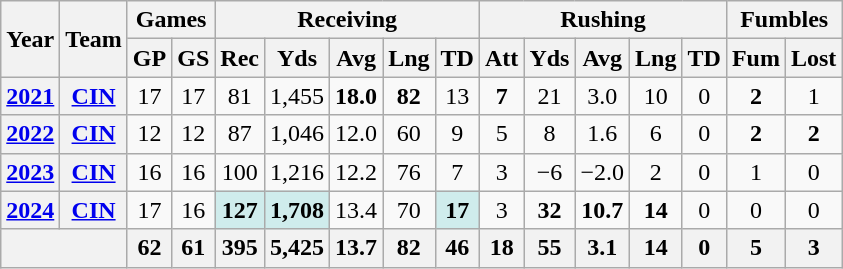<table class=wikitable style="text-align:center;">
<tr>
<th rowspan="2">Year</th>
<th rowspan="2">Team</th>
<th colspan="2">Games</th>
<th colspan="5">Receiving</th>
<th colspan="5">Rushing</th>
<th colspan="2">Fumbles</th>
</tr>
<tr>
<th>GP</th>
<th>GS</th>
<th>Rec</th>
<th>Yds</th>
<th>Avg</th>
<th>Lng</th>
<th>TD</th>
<th>Att</th>
<th>Yds</th>
<th>Avg</th>
<th>Lng</th>
<th>TD</th>
<th>Fum</th>
<th>Lost</th>
</tr>
<tr>
<th><a href='#'>2021</a></th>
<th><a href='#'>CIN</a></th>
<td>17</td>
<td>17</td>
<td>81</td>
<td>1,455</td>
<td><strong>18.0</strong></td>
<td><strong>82</strong></td>
<td>13</td>
<td><strong>7</strong></td>
<td>21</td>
<td>3.0</td>
<td>10</td>
<td>0</td>
<td><strong>2</strong></td>
<td>1</td>
</tr>
<tr>
<th><a href='#'>2022</a></th>
<th><a href='#'>CIN</a></th>
<td>12</td>
<td>12</td>
<td>87</td>
<td>1,046</td>
<td>12.0</td>
<td>60</td>
<td>9</td>
<td>5</td>
<td>8</td>
<td>1.6</td>
<td>6</td>
<td>0</td>
<td><strong>2</strong></td>
<td><strong>2</strong></td>
</tr>
<tr>
<th><a href='#'>2023</a></th>
<th><a href='#'>CIN</a></th>
<td>16</td>
<td>16</td>
<td>100</td>
<td>1,216</td>
<td>12.2</td>
<td>76</td>
<td>7</td>
<td>3</td>
<td>−6</td>
<td>−2.0</td>
<td>2</td>
<td>0</td>
<td>1</td>
<td>0</td>
</tr>
<tr>
<th><a href='#'>2024</a></th>
<th><a href='#'>CIN</a></th>
<td>17</td>
<td>16</td>
<td style="background:#cfecec;"><strong>127</strong></td>
<td style="background:#cfecec;"><strong>1,708</strong></td>
<td>13.4</td>
<td>70</td>
<td style="background:#cfecec;"><strong>17</strong></td>
<td>3</td>
<td><strong>32</strong></td>
<td><strong>10.7</strong></td>
<td><strong>14</strong></td>
<td>0</td>
<td>0</td>
<td>0</td>
</tr>
<tr>
<th colspan="2"></th>
<th>62</th>
<th>61</th>
<th>395</th>
<th>5,425</th>
<th>13.7</th>
<th>82</th>
<th>46</th>
<th>18</th>
<th>55</th>
<th>3.1</th>
<th>14</th>
<th>0</th>
<th>5</th>
<th>3</th>
</tr>
</table>
